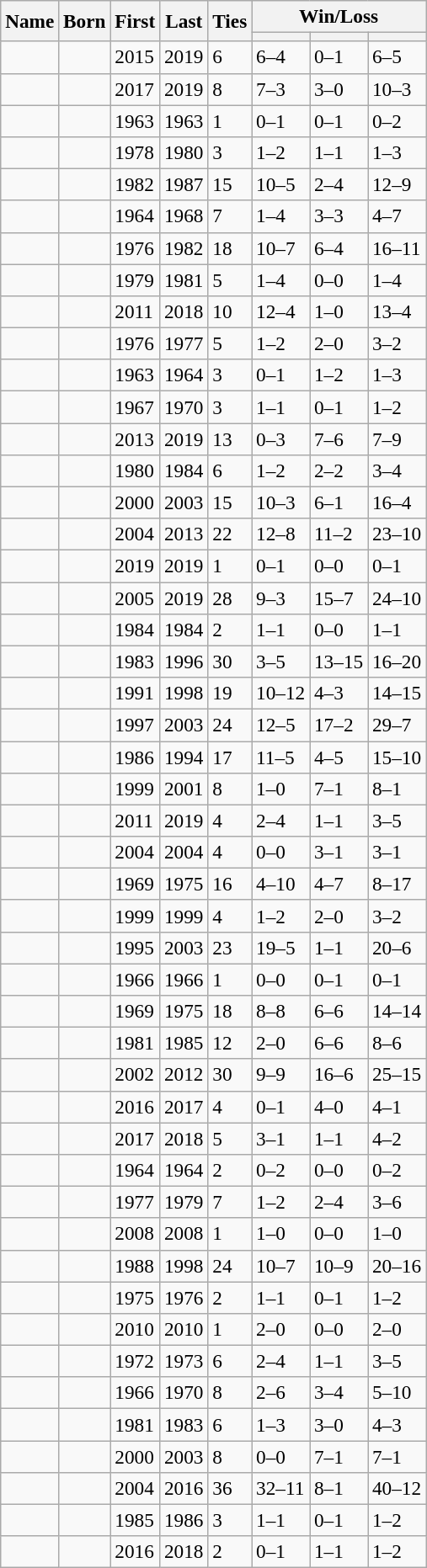<table class="wikitable sortable" style="font-size:97%;">
<tr style="text-align:center;">
<th rowspan=2>Name</th>
<th rowspan=2>Born</th>
<th rowspan=2>First</th>
<th rowspan=2>Last</th>
<th rowspan=2>Ties</th>
<th class="unsortable" colspan=3>Win/Loss</th>
</tr>
<tr>
<th></th>
<th></th>
<th></th>
</tr>
<tr>
<td><strong></strong></td>
<td></td>
<td>2015</td>
<td>2019</td>
<td>6</td>
<td>6–4</td>
<td>0–1</td>
<td>6–5</td>
</tr>
<tr>
<td><strong></strong></td>
<td></td>
<td>2017</td>
<td>2019</td>
<td>8</td>
<td>7–3</td>
<td>3–0</td>
<td>10–3</td>
</tr>
<tr>
<td></td>
<td></td>
<td>1963</td>
<td>1963</td>
<td>1</td>
<td>0–1</td>
<td>0–1</td>
<td>0–2</td>
</tr>
<tr>
<td></td>
<td></td>
<td>1978</td>
<td>1980</td>
<td>3</td>
<td>1–2</td>
<td>1–1</td>
<td>1–3</td>
</tr>
<tr>
<td></td>
<td></td>
<td>1982</td>
<td>1987</td>
<td>15</td>
<td>10–5</td>
<td>2–4</td>
<td>12–9</td>
</tr>
<tr>
<td></td>
<td></td>
<td>1964</td>
<td>1968</td>
<td>7</td>
<td>1–4</td>
<td>3–3</td>
<td>4–7</td>
</tr>
<tr>
<td></td>
<td></td>
<td>1976</td>
<td>1982</td>
<td>18</td>
<td>10–7</td>
<td>6–4</td>
<td>16–11</td>
</tr>
<tr>
<td></td>
<td></td>
<td>1979</td>
<td>1981</td>
<td>5</td>
<td>1–4</td>
<td>0–0</td>
<td>1–4</td>
</tr>
<tr>
<td><strong></strong></td>
<td></td>
<td>2011</td>
<td>2018</td>
<td>10</td>
<td>12–4</td>
<td>1–0</td>
<td>13–4</td>
</tr>
<tr>
<td></td>
<td></td>
<td>1976</td>
<td>1977</td>
<td>5</td>
<td>1–2</td>
<td>2–0</td>
<td>3–2</td>
</tr>
<tr>
<td></td>
<td></td>
<td>1963</td>
<td>1964</td>
<td>3</td>
<td>0–1</td>
<td>1–2</td>
<td>1–3</td>
</tr>
<tr>
<td></td>
<td></td>
<td>1967</td>
<td>1970</td>
<td>3</td>
<td>1–1</td>
<td>0–1</td>
<td>1–2</td>
</tr>
<tr>
<td><strong></strong></td>
<td></td>
<td>2013</td>
<td>2019</td>
<td>13</td>
<td>0–3</td>
<td>7–6</td>
<td>7–9</td>
</tr>
<tr>
<td></td>
<td></td>
<td>1980</td>
<td>1984</td>
<td>6</td>
<td>1–2</td>
<td>2–2</td>
<td>3–4</td>
</tr>
<tr>
<td></td>
<td></td>
<td>2000</td>
<td>2003</td>
<td>15</td>
<td>10–3</td>
<td>6–1</td>
<td>16–4</td>
</tr>
<tr>
<td></td>
<td></td>
<td>2004</td>
<td>2013</td>
<td>22</td>
<td>12–8</td>
<td>11–2</td>
<td>23–10</td>
</tr>
<tr>
<td><strong></strong></td>
<td></td>
<td>2019</td>
<td>2019</td>
<td>1</td>
<td>0–1</td>
<td>0–0</td>
<td>0–1</td>
</tr>
<tr>
<td><strong></strong></td>
<td></td>
<td>2005</td>
<td>2019</td>
<td>28</td>
<td>9–3</td>
<td>15–7</td>
<td>24–10</td>
</tr>
<tr>
<td></td>
<td></td>
<td>1984</td>
<td>1984</td>
<td>2</td>
<td>1–1</td>
<td>0–0</td>
<td>1–1</td>
</tr>
<tr>
<td></td>
<td></td>
<td>1983</td>
<td>1996</td>
<td>30</td>
<td>3–5</td>
<td>13–15</td>
<td>16–20</td>
</tr>
<tr>
<td></td>
<td></td>
<td>1991</td>
<td>1998</td>
<td>19</td>
<td>10–12</td>
<td>4–3</td>
<td>14–15</td>
</tr>
<tr>
<td></td>
<td></td>
<td>1997</td>
<td>2003</td>
<td>24</td>
<td>12–5</td>
<td>17–2</td>
<td>29–7</td>
</tr>
<tr>
<td></td>
<td></td>
<td>1986</td>
<td>1994</td>
<td>17</td>
<td>11–5</td>
<td>4–5</td>
<td>15–10</td>
</tr>
<tr>
<td></td>
<td></td>
<td>1999</td>
<td>2001</td>
<td>8</td>
<td>1–0</td>
<td>7–1</td>
<td>8–1</td>
</tr>
<tr>
<td><strong></strong></td>
<td></td>
<td>2011</td>
<td>2019</td>
<td>4</td>
<td>2–4</td>
<td>1–1</td>
<td>3–5</td>
</tr>
<tr>
<td></td>
<td></td>
<td>2004</td>
<td>2004</td>
<td>4</td>
<td>0–0</td>
<td>3–1</td>
<td>3–1</td>
</tr>
<tr>
<td></td>
<td></td>
<td>1969</td>
<td>1975</td>
<td>16</td>
<td>4–10</td>
<td>4–7</td>
<td>8–17</td>
</tr>
<tr>
<td></td>
<td></td>
<td>1999</td>
<td>1999</td>
<td>4</td>
<td>1–2</td>
<td>2–0</td>
<td>3–2</td>
</tr>
<tr>
<td></td>
<td></td>
<td>1995</td>
<td>2003</td>
<td>23</td>
<td>19–5</td>
<td>1–1</td>
<td>20–6</td>
</tr>
<tr>
<td></td>
<td></td>
<td>1966</td>
<td>1966</td>
<td>1</td>
<td>0–0</td>
<td>0–1</td>
<td>0–1</td>
</tr>
<tr>
<td></td>
<td></td>
<td>1969</td>
<td>1975</td>
<td>18</td>
<td>8–8</td>
<td>6–6</td>
<td>14–14</td>
</tr>
<tr>
<td></td>
<td></td>
<td>1981</td>
<td>1985</td>
<td>12</td>
<td>2–0</td>
<td>6–6</td>
<td>8–6</td>
</tr>
<tr>
<td></td>
<td></td>
<td>2002</td>
<td>2012</td>
<td>30</td>
<td>9–9</td>
<td>16–6</td>
<td>25–15</td>
</tr>
<tr>
<td><strong></strong></td>
<td></td>
<td>2016</td>
<td>2017</td>
<td>4</td>
<td>0–1</td>
<td>4–0</td>
<td>4–1</td>
</tr>
<tr>
<td><strong></strong></td>
<td></td>
<td>2017</td>
<td>2018</td>
<td>5</td>
<td>3–1</td>
<td>1–1</td>
<td>4–2</td>
</tr>
<tr>
<td></td>
<td></td>
<td>1964</td>
<td>1964</td>
<td>2</td>
<td>0–2</td>
<td>0–0</td>
<td>0–2</td>
</tr>
<tr>
<td></td>
<td></td>
<td>1977</td>
<td>1979</td>
<td>7</td>
<td>1–2</td>
<td>2–4</td>
<td>3–6</td>
</tr>
<tr>
<td></td>
<td></td>
<td>2008</td>
<td>2008</td>
<td>1</td>
<td>1–0</td>
<td>0–0</td>
<td>1–0</td>
</tr>
<tr>
<td></td>
<td></td>
<td>1988</td>
<td>1998</td>
<td>24</td>
<td>10–7</td>
<td>10–9</td>
<td>20–16</td>
</tr>
<tr>
<td></td>
<td></td>
<td>1975</td>
<td>1976</td>
<td>2</td>
<td>1–1</td>
<td>0–1</td>
<td>1–2</td>
</tr>
<tr>
<td></td>
<td></td>
<td>2010</td>
<td>2010</td>
<td>1</td>
<td>2–0</td>
<td>0–0</td>
<td>2–0</td>
</tr>
<tr>
<td></td>
<td></td>
<td>1972</td>
<td>1973</td>
<td>6</td>
<td>2–4</td>
<td>1–1</td>
<td>3–5</td>
</tr>
<tr>
<td></td>
<td></td>
<td>1966</td>
<td>1970</td>
<td>8</td>
<td>2–6</td>
<td>3–4</td>
<td>5–10</td>
</tr>
<tr>
<td></td>
<td></td>
<td>1981</td>
<td>1983</td>
<td>6</td>
<td>1–3</td>
<td>3–0</td>
<td>4–3</td>
</tr>
<tr>
<td></td>
<td></td>
<td>2000</td>
<td>2003</td>
<td>8</td>
<td>0–0</td>
<td>7–1</td>
<td>7–1</td>
</tr>
<tr>
<td><strong></strong></td>
<td></td>
<td>2004</td>
<td>2016</td>
<td>36</td>
<td>32–11</td>
<td>8–1</td>
<td>40–12</td>
</tr>
<tr>
<td></td>
<td></td>
<td>1985</td>
<td>1986</td>
<td>3</td>
<td>1–1</td>
<td>0–1</td>
<td>1–2</td>
</tr>
<tr>
<td><strong></strong></td>
<td></td>
<td>2016</td>
<td>2018</td>
<td>2</td>
<td>0–1</td>
<td>1–1</td>
<td>1–2</td>
</tr>
</table>
